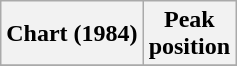<table class="wikitable">
<tr>
<th>Chart (1984)</th>
<th>Peak<br>position</th>
</tr>
<tr>
</tr>
</table>
